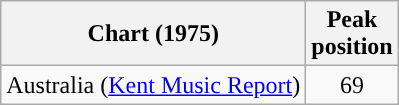<table class="wikitable">
<tr>
<th scope="col">Chart (1975)</th>
<th>Peak<br>position</th>
</tr>
<tr>
<td>Australia (<a href='#'>Kent Music Report</a>)</td>
<td style="text-align:center;">69</td>
</tr>
</table>
